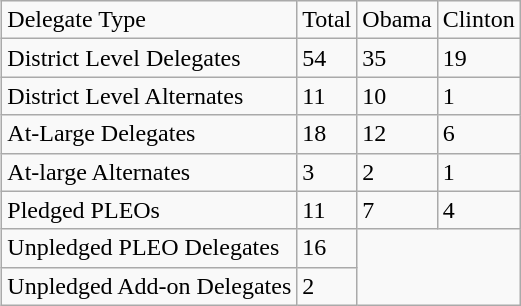<table class="wikitable" style="float:right;">
<tr>
<td>Delegate Type</td>
<td>Total</td>
<td>Obama</td>
<td>Clinton</td>
</tr>
<tr>
<td>District Level Delegates</td>
<td>54</td>
<td>35</td>
<td>19</td>
</tr>
<tr>
<td>District Level Alternates</td>
<td>11</td>
<td>10</td>
<td>1</td>
</tr>
<tr>
<td>At-Large Delegates</td>
<td>18</td>
<td>12</td>
<td>6</td>
</tr>
<tr>
<td>At-large Alternates</td>
<td>3</td>
<td>2</td>
<td>1</td>
</tr>
<tr>
<td>Pledged PLEOs</td>
<td>11</td>
<td>7</td>
<td>4</td>
</tr>
<tr>
<td>Unpledged PLEO Delegates</td>
<td>16</td>
</tr>
<tr>
<td>Unpledged Add-on Delegates</td>
<td>2</td>
</tr>
</table>
